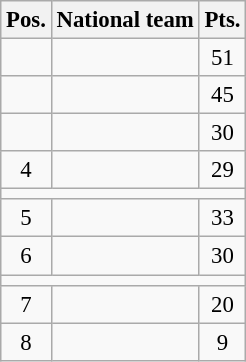<table class=wikitable style="font-size: 95%">
<tr>
<th>Pos.</th>
<th>National team</th>
<th>Pts.</th>
</tr>
<tr align=center>
<td></td>
<td align=left></td>
<td>51</td>
</tr>
<tr align=center>
<td></td>
<td align=left></td>
<td>45</td>
</tr>
<tr align=center>
<td></td>
<td align=left></td>
<td>30</td>
</tr>
<tr align=center>
<td>4</td>
<td align=left></td>
<td>29</td>
</tr>
<tr>
<td colspan=3 ></td>
</tr>
<tr align=center>
<td>5</td>
<td align=left></td>
<td>33</td>
</tr>
<tr align=center>
<td>6</td>
<td align=left></td>
<td>30</td>
</tr>
<tr>
<td colspan=3 ></td>
</tr>
<tr align=center>
<td>7</td>
<td align=left></td>
<td>20</td>
</tr>
<tr align=center>
<td>8</td>
<td align=left></td>
<td>9</td>
</tr>
</table>
